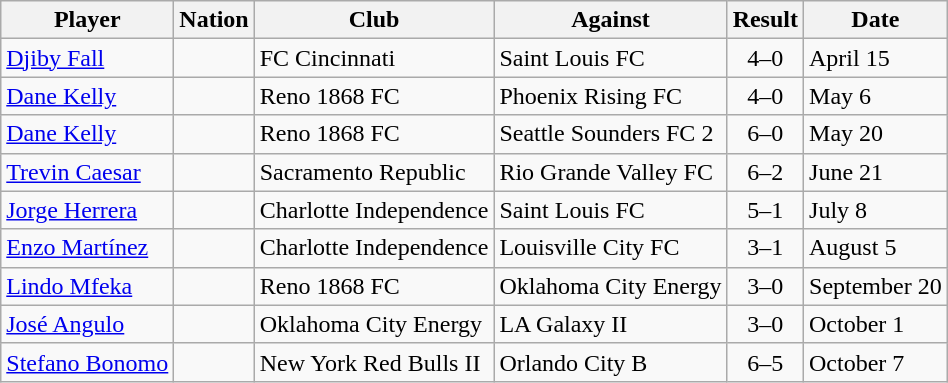<table class="wikitable">
<tr>
<th>Player</th>
<th>Nation</th>
<th>Club</th>
<th>Against</th>
<th style="text-align:center">Result</th>
<th>Date</th>
</tr>
<tr>
<td><a href='#'>Djiby Fall</a></td>
<td></td>
<td>FC Cincinnati</td>
<td>Saint Louis FC</td>
<td style="text-align:center;">4–0 </td>
<td>April 15</td>
</tr>
<tr>
<td><a href='#'>Dane Kelly</a></td>
<td></td>
<td>Reno 1868 FC</td>
<td>Phoenix Rising FC</td>
<td style="text-align:center;">4–0</td>
<td>May 6</td>
</tr>
<tr>
<td><a href='#'>Dane Kelly</a></td>
<td></td>
<td>Reno 1868 FC</td>
<td>Seattle Sounders FC 2</td>
<td style="text-align:center;">6–0</td>
<td>May 20</td>
</tr>
<tr>
<td><a href='#'>Trevin Caesar</a></td>
<td></td>
<td>Sacramento Republic</td>
<td>Rio Grande Valley FC</td>
<td style="text-align:center;">6–2</td>
<td>June 21</td>
</tr>
<tr>
<td><a href='#'>Jorge Herrera</a></td>
<td></td>
<td>Charlotte Independence</td>
<td>Saint Louis FC</td>
<td style="text-align:center;">5–1</td>
<td>July 8</td>
</tr>
<tr>
<td><a href='#'>Enzo Martínez</a></td>
<td></td>
<td>Charlotte Independence</td>
<td>Louisville City FC</td>
<td style="text-align:center;">3–1</td>
<td>August 5</td>
</tr>
<tr>
<td><a href='#'>Lindo Mfeka</a></td>
<td></td>
<td>Reno 1868 FC</td>
<td>Oklahoma City Energy</td>
<td style="text-align:center;">3–0</td>
<td>September 20</td>
</tr>
<tr>
<td><a href='#'>José Angulo</a></td>
<td></td>
<td>Oklahoma City Energy</td>
<td>LA Galaxy II</td>
<td style="text-align:center;">3–0</td>
<td>October 1</td>
</tr>
<tr>
<td><a href='#'>Stefano Bonomo</a></td>
<td></td>
<td>New York Red Bulls II</td>
<td>Orlando City B</td>
<td style="text-align:center;">6–5</td>
<td>October 7</td>
</tr>
</table>
